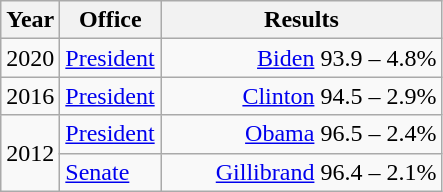<table class=wikitable>
<tr>
<th width="30">Year</th>
<th width="60">Office</th>
<th width="180">Results</th>
</tr>
<tr>
<td>2020</td>
<td><a href='#'>President</a></td>
<td align="right" ><a href='#'>Biden</a> 93.9 – 4.8%</td>
</tr>
<tr>
<td>2016</td>
<td><a href='#'>President</a></td>
<td align="right" ><a href='#'>Clinton</a> 94.5 – 2.9%</td>
</tr>
<tr>
<td rowspan="2">2012</td>
<td><a href='#'>President</a></td>
<td align="right" ><a href='#'>Obama</a> 96.5 – 2.4%</td>
</tr>
<tr>
<td><a href='#'>Senate</a></td>
<td align="right" ><a href='#'>Gillibrand</a> 96.4 – 2.1%</td>
</tr>
</table>
